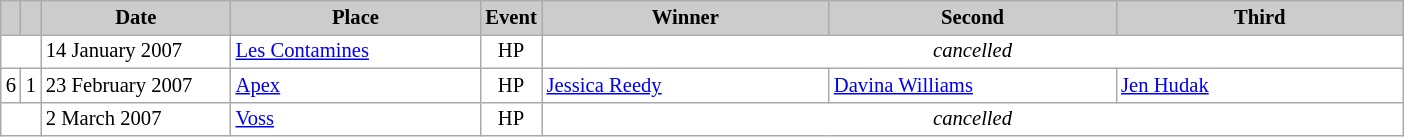<table class="wikitable plainrowheaders" style="background:#fff; font-size:86%; line-height:16px; border:grey solid 1px; border-collapse:collapse;">
<tr style="background:#ccc; text-align:center;">
<th scope="col" style="background:#ccc; width=20 px;"></th>
<th scope="col" style="background:#ccc; width=30 px;"></th>
<th scope="col" style="background:#ccc; width:120px;">Date</th>
<th scope="col" style="background:#ccc; width:160px;">Place</th>
<th scope="col" style="background:#ccc; width:15px;">Event</th>
<th scope="col" style="background:#ccc; width:185px;">Winner</th>
<th scope="col" style="background:#ccc; width:185px;">Second</th>
<th scope="col" style="background:#ccc; width:185px;">Third</th>
</tr>
<tr>
<td colspan=2></td>
<td>14 January 2007</td>
<td> <a href='#'>Les Contamines</a></td>
<td align=center>HP</td>
<td colspan=3 align=center><em>cancelled</em></td>
</tr>
<tr>
<td align=center>6</td>
<td align=center>1</td>
<td>23 February 2007</td>
<td> <a href='#'>Apex</a></td>
<td align=center>HP</td>
<td> <a href='#'>Jessica Reedy</a></td>
<td> <a href='#'>Davina Williams</a></td>
<td> <a href='#'>Jen Hudak</a></td>
</tr>
<tr>
<td colspan=2></td>
<td>2 March 2007</td>
<td> <a href='#'>Voss</a></td>
<td align=center>HP</td>
<td colspan=3 align=center><em>cancelled</em></td>
</tr>
</table>
